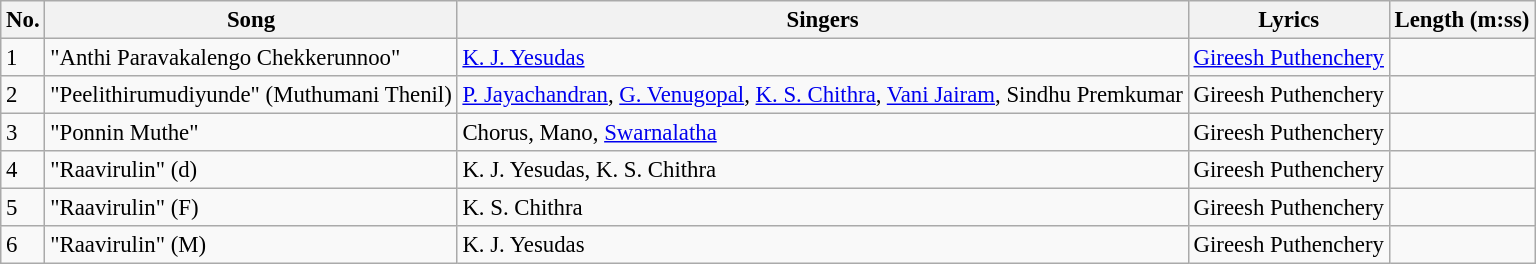<table class="wikitable" style="font-size:95%;">
<tr>
<th>No.</th>
<th>Song</th>
<th>Singers</th>
<th>Lyrics</th>
<th>Length (m:ss)</th>
</tr>
<tr>
<td>1</td>
<td>"Anthi Paravakalengo Chekkerunnoo"</td>
<td><a href='#'>K. J. Yesudas</a></td>
<td><a href='#'>Gireesh Puthenchery</a></td>
<td></td>
</tr>
<tr>
<td>2</td>
<td>"Peelithirumudiyunde" (Muthumani Thenil)</td>
<td><a href='#'>P. Jayachandran</a>, <a href='#'>G. Venugopal</a>, <a href='#'>K. S. Chithra</a>, <a href='#'>Vani Jairam</a>, Sindhu Premkumar</td>
<td>Gireesh Puthenchery</td>
<td></td>
</tr>
<tr>
<td>3</td>
<td>"Ponnin Muthe"</td>
<td>Chorus, Mano, <a href='#'>Swarnalatha</a></td>
<td>Gireesh Puthenchery</td>
<td></td>
</tr>
<tr>
<td>4</td>
<td>"Raavirulin" (d)</td>
<td>K. J. Yesudas, K. S. Chithra</td>
<td>Gireesh Puthenchery</td>
<td></td>
</tr>
<tr>
<td>5</td>
<td>"Raavirulin" (F)</td>
<td>K. S. Chithra</td>
<td>Gireesh Puthenchery</td>
<td></td>
</tr>
<tr>
<td>6</td>
<td>"Raavirulin" (M)</td>
<td>K. J. Yesudas</td>
<td>Gireesh Puthenchery</td>
<td></td>
</tr>
</table>
